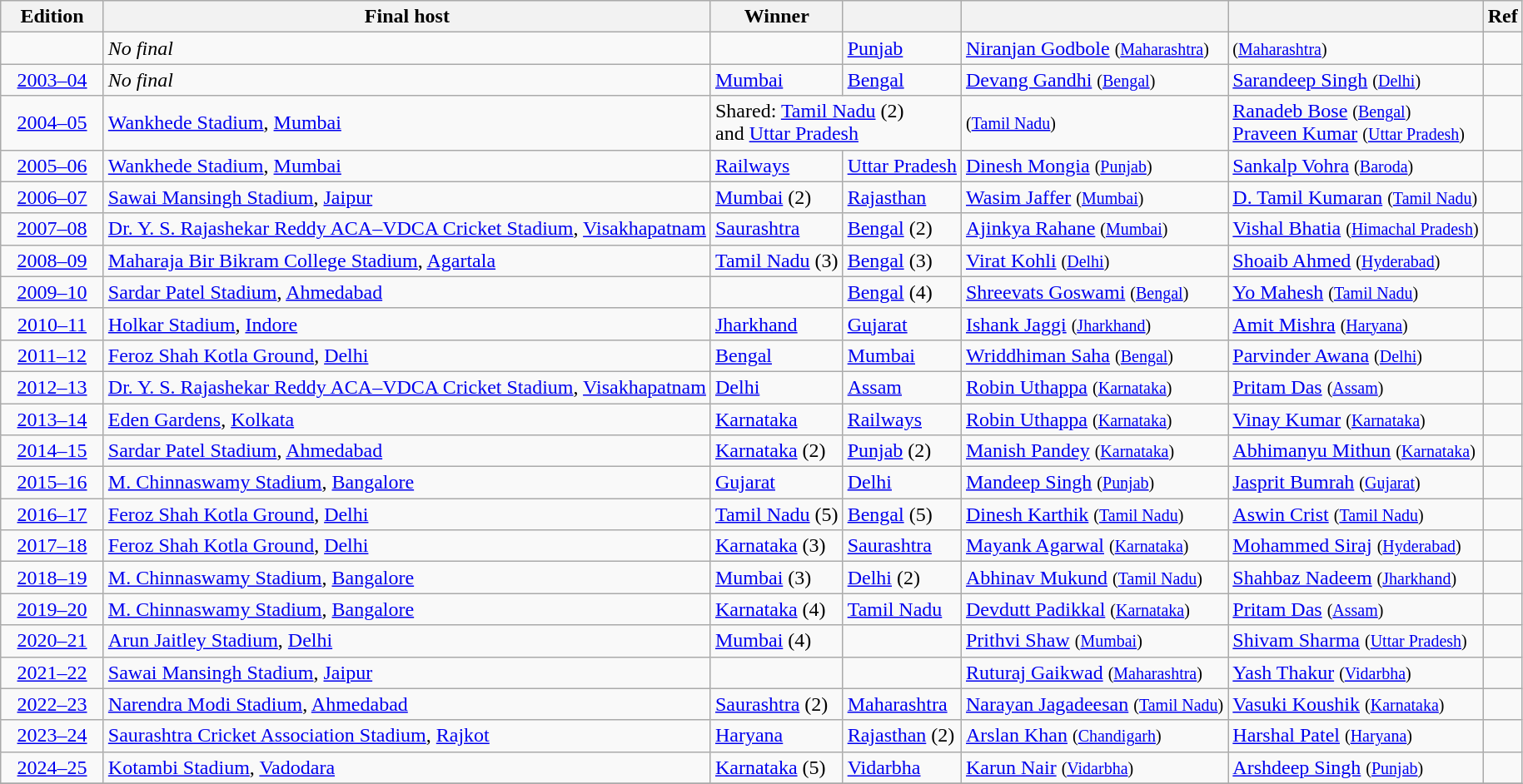<table class="wikitable">
<tr>
<th style="width:75px">Edition</th>
<th>Final host</th>
<th>Winner</th>
<th></th>
<th></th>
<th></th>
<th>Ref</th>
</tr>
<tr>
<td align="center"></td>
<td><em>No final</em></td>
<td></td>
<td><a href='#'>Punjab</a></td>
<td><a href='#'>Niranjan Godbole</a> <small>(<a href='#'>Maharashtra</a>)</small></td>
<td> <small>(<a href='#'>Maharashtra</a>)</small></td>
<td align=center></td>
</tr>
<tr>
<td align="center"><a href='#'>2003–04</a></td>
<td><em>No final</em></td>
<td><a href='#'>Mumbai</a></td>
<td><a href='#'>Bengal</a></td>
<td><a href='#'>Devang Gandhi</a> <small>(<a href='#'>Bengal</a>)</small></td>
<td><a href='#'>Sarandeep Singh</a> <small>(<a href='#'>Delhi</a>)</small></td>
<td align=center></td>
</tr>
<tr>
<td align="center"><a href='#'>2004–05</a></td>
<td><a href='#'>Wankhede Stadium</a>, <a href='#'>Mumbai</a></td>
<td colspan="2">Shared: <a href='#'>Tamil Nadu</a> (2)<br>and <a href='#'>Uttar Pradesh</a></td>
<td> <small>(<a href='#'>Tamil Nadu</a>)</small></td>
<td><a href='#'>Ranadeb Bose</a> <small>(<a href='#'>Bengal</a>)</small><br><a href='#'>Praveen Kumar</a> <small>(<a href='#'>Uttar Pradesh</a>)</small></td>
<td align=center></td>
</tr>
<tr>
<td align="center"><a href='#'>2005–06</a></td>
<td><a href='#'>Wankhede Stadium</a>, <a href='#'>Mumbai</a></td>
<td><a href='#'>Railways</a></td>
<td><a href='#'>Uttar Pradesh</a></td>
<td><a href='#'>Dinesh Mongia</a> <small>(<a href='#'>Punjab</a>)</small></td>
<td><a href='#'>Sankalp Vohra</a> <small>(<a href='#'>Baroda</a>)</small></td>
<td align=center></td>
</tr>
<tr>
<td align="center"><a href='#'>2006–07</a></td>
<td><a href='#'>Sawai Mansingh Stadium</a>, <a href='#'>Jaipur</a></td>
<td><a href='#'>Mumbai</a> (2)</td>
<td><a href='#'>Rajasthan</a></td>
<td><a href='#'>Wasim Jaffer</a> <small>(<a href='#'>Mumbai</a>)</small></td>
<td><a href='#'>D. Tamil Kumaran</a> <small>(<a href='#'>Tamil Nadu</a>)</small></td>
<td align=center></td>
</tr>
<tr>
<td align="center"><a href='#'>2007–08</a></td>
<td><a href='#'>Dr. Y. S. Rajashekar Reddy ACA–VDCA Cricket Stadium</a>, <a href='#'>Visakhapatnam</a></td>
<td><a href='#'>Saurashtra</a></td>
<td><a href='#'>Bengal</a> (2)</td>
<td><a href='#'>Ajinkya Rahane</a> <small>(<a href='#'>Mumbai</a>)</small></td>
<td><a href='#'>Vishal Bhatia</a> <small>(<a href='#'>Himachal Pradesh</a>)</small></td>
<td align=center></td>
</tr>
<tr>
<td align="center"><a href='#'>2008–09</a></td>
<td><a href='#'>Maharaja Bir Bikram College Stadium</a>, <a href='#'>Agartala</a></td>
<td><a href='#'>Tamil Nadu</a> (3)</td>
<td><a href='#'>Bengal</a> (3)</td>
<td><a href='#'>Virat Kohli</a> <small>(<a href='#'>Delhi</a>)</small></td>
<td><a href='#'>Shoaib Ahmed</a> <small>(<a href='#'>Hyderabad</a>)</small></td>
<td align=center></td>
</tr>
<tr>
<td align="center"><a href='#'>2009–10</a></td>
<td><a href='#'>Sardar Patel Stadium</a>, <a href='#'>Ahmedabad</a></td>
<td></td>
<td><a href='#'>Bengal</a> (4)</td>
<td><a href='#'>Shreevats Goswami</a> <small>(<a href='#'>Bengal</a>)</small></td>
<td><a href='#'>Yo Mahesh</a> <small>(<a href='#'>Tamil Nadu</a>)</small></td>
<td align=center></td>
</tr>
<tr>
<td align="center"><a href='#'>2010–11</a></td>
<td><a href='#'>Holkar Stadium</a>, <a href='#'>Indore</a></td>
<td><a href='#'>Jharkhand</a></td>
<td><a href='#'>Gujarat</a></td>
<td><a href='#'>Ishank Jaggi</a> <small>(<a href='#'>Jharkhand</a>)</small></td>
<td><a href='#'>Amit Mishra</a> <small>(<a href='#'>Haryana</a>)</small></td>
<td align=center></td>
</tr>
<tr>
<td align="center"><a href='#'>2011–12</a></td>
<td><a href='#'>Feroz Shah Kotla Ground</a>, <a href='#'>Delhi</a></td>
<td><a href='#'>Bengal</a></td>
<td><a href='#'>Mumbai</a></td>
<td><a href='#'>Wriddhiman Saha</a> <small>(<a href='#'>Bengal</a>)</small></td>
<td><a href='#'>Parvinder Awana</a> <small>(<a href='#'>Delhi</a>)</small></td>
<td align=center></td>
</tr>
<tr>
<td align="center"><a href='#'>2012–13</a></td>
<td><a href='#'>Dr. Y. S. Rajashekar Reddy ACA–VDCA Cricket Stadium</a>, <a href='#'>Visakhapatnam</a></td>
<td><a href='#'>Delhi</a></td>
<td><a href='#'>Assam</a></td>
<td><a href='#'>Robin Uthappa</a> <small>(<a href='#'>Karnataka</a>)</small></td>
<td><a href='#'>Pritam Das</a> <small>(<a href='#'>Assam</a>)</small></td>
<td align=center></td>
</tr>
<tr>
<td align="center"><a href='#'>2013–14</a></td>
<td><a href='#'>Eden Gardens</a>, <a href='#'>Kolkata</a></td>
<td><a href='#'>Karnataka</a></td>
<td><a href='#'>Railways</a></td>
<td><a href='#'>Robin Uthappa</a> <small>(<a href='#'>Karnataka</a>)</small></td>
<td><a href='#'>Vinay Kumar</a> <small>(<a href='#'>Karnataka</a>)</small></td>
<td align=center></td>
</tr>
<tr>
<td align="center"><a href='#'>2014–15</a></td>
<td><a href='#'>Sardar Patel Stadium</a>, <a href='#'>Ahmedabad</a></td>
<td><a href='#'>Karnataka</a> (2)</td>
<td><a href='#'>Punjab</a> (2)</td>
<td><a href='#'>Manish Pandey</a> <small>(<a href='#'>Karnataka</a>)</small></td>
<td><a href='#'>Abhimanyu Mithun</a> <small>(<a href='#'>Karnataka</a>)</small></td>
<td align=center></td>
</tr>
<tr>
<td align="center"><a href='#'>2015–16</a></td>
<td><a href='#'>M. Chinnaswamy Stadium</a>, <a href='#'>Bangalore</a></td>
<td><a href='#'>Gujarat</a></td>
<td><a href='#'>Delhi</a></td>
<td><a href='#'>Mandeep Singh</a> <small>(<a href='#'>Punjab</a>)</small></td>
<td><a href='#'>Jasprit Bumrah</a> <small>(<a href='#'>Gujarat</a>)</small></td>
<td align=center></td>
</tr>
<tr>
<td align="center"><a href='#'>2016–17</a></td>
<td><a href='#'>Feroz Shah Kotla Ground</a>, <a href='#'>Delhi</a></td>
<td><a href='#'>Tamil Nadu</a> (5)</td>
<td><a href='#'>Bengal</a> (5)</td>
<td><a href='#'>Dinesh Karthik</a> <small>(<a href='#'>Tamil Nadu</a>)</small></td>
<td><a href='#'>Aswin Crist</a> <small>(<a href='#'>Tamil Nadu</a>)</small></td>
<td align=center></td>
</tr>
<tr>
<td align="center"><a href='#'>2017–18</a></td>
<td><a href='#'>Feroz Shah Kotla Ground</a>, <a href='#'>Delhi</a></td>
<td><a href='#'>Karnataka</a> (3)</td>
<td><a href='#'>Saurashtra</a></td>
<td><a href='#'>Mayank Agarwal</a> <small>(<a href='#'>Karnataka</a>)</small></td>
<td><a href='#'>Mohammed Siraj</a> <small>(<a href='#'>Hyderabad</a>)</small></td>
<td align=center></td>
</tr>
<tr>
<td align="center"><a href='#'>2018–19</a></td>
<td><a href='#'>M. Chinnaswamy Stadium</a>, <a href='#'>Bangalore</a></td>
<td><a href='#'>Mumbai</a> (3)</td>
<td><a href='#'>Delhi</a> (2)</td>
<td><a href='#'>Abhinav Mukund</a> <small>(<a href='#'>Tamil Nadu</a>)</small></td>
<td><a href='#'>Shahbaz Nadeem</a> <small>(<a href='#'>Jharkhand</a>)</small></td>
<td align=center></td>
</tr>
<tr>
<td align="center"><a href='#'>2019–20</a></td>
<td><a href='#'>M. Chinnaswamy Stadium</a>, <a href='#'>Bangalore</a></td>
<td><a href='#'>Karnataka</a> (4)</td>
<td><a href='#'>Tamil Nadu</a></td>
<td><a href='#'>Devdutt Padikkal</a> <small>(<a href='#'>Karnataka</a>)</small></td>
<td><a href='#'>Pritam Das</a> <small>(<a href='#'>Assam</a>)</small></td>
<td align=center></td>
</tr>
<tr>
<td align="center"><a href='#'>2020–21</a></td>
<td><a href='#'>Arun Jaitley Stadium</a>, <a href='#'>Delhi</a></td>
<td><a href='#'>Mumbai</a> (4)</td>
<td></td>
<td><a href='#'>Prithvi Shaw</a> <small>(<a href='#'>Mumbai</a>)</small></td>
<td><a href='#'>Shivam Sharma</a> <small>(<a href='#'>Uttar Pradesh</a>)</small></td>
<td align=center></td>
</tr>
<tr>
<td align="center"><a href='#'>2021–22</a></td>
<td><a href='#'>Sawai Mansingh Stadium</a>, <a href='#'>Jaipur</a></td>
<td></td>
<td></td>
<td><a href='#'>Ruturaj Gaikwad</a> <small>(<a href='#'>Maharashtra</a>)</small></td>
<td><a href='#'>Yash Thakur</a> <small>(<a href='#'>Vidarbha</a>)</small></td>
<td align=center></td>
</tr>
<tr>
<td align="center"><a href='#'>2022–23</a></td>
<td><a href='#'>Narendra Modi Stadium</a>, <a href='#'>Ahmedabad</a></td>
<td><a href='#'>Saurashtra</a> (2)</td>
<td><a href='#'>Maharashtra</a></td>
<td><a href='#'>Narayan Jagadeesan</a> <small>(<a href='#'>Tamil Nadu</a>)</small></td>
<td><a href='#'>Vasuki Koushik</a> <small>(<a href='#'>Karnataka</a>)</small></td>
<td align=center></td>
</tr>
<tr>
<td align="center"><a href='#'>2023–24</a></td>
<td><a href='#'>Saurashtra Cricket Association Stadium</a>, <a href='#'>Rajkot</a></td>
<td><a href='#'>Haryana</a></td>
<td><a href='#'>Rajasthan</a> (2)</td>
<td><a href='#'>Arslan Khan</a> <small>(<a href='#'>Chandigarh</a>)</small></td>
<td><a href='#'>Harshal Patel</a> <small>(<a href='#'>Haryana</a>)</small></td>
<td align=center></td>
</tr>
<tr>
<td align="center"><a href='#'>2024–25</a></td>
<td><a href='#'>Kotambi Stadium</a>, <a href='#'>Vadodara</a></td>
<td><a href='#'>Karnataka</a> (5)</td>
<td><a href='#'>Vidarbha</a></td>
<td><a href='#'>Karun Nair</a> <small>(<a href='#'>Vidarbha</a>)</small></td>
<td><a href='#'>Arshdeep Singh</a> <small>(<a href='#'>Punjab</a>)</small></td>
<td align=center></td>
</tr>
<tr>
</tr>
</table>
